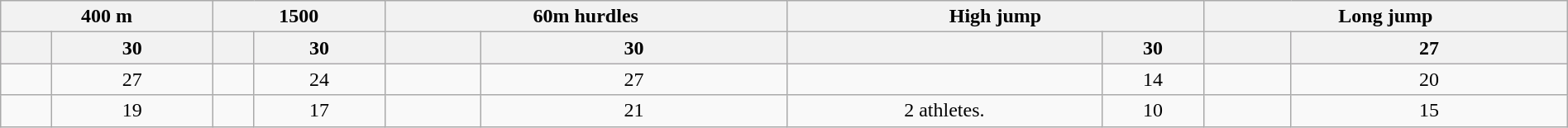<table class="wikitable" width=100%>
<tr>
<th colspan="2">400 m</th>
<th colspan="2">1500</th>
<th colspan="2">60m hurdles</th>
<th colspan="2">High jump</th>
<th colspan="2">Long jump</th>
</tr>
<tr bgcolor="#ffddff">
<th></th>
<th>30</th>
<th></th>
<th>30</th>
<th></th>
<th>30</th>
<th></th>
<th>30</th>
<th></th>
<th>27</th>
</tr>
<tr align="center">
<td></td>
<td>27</td>
<td></td>
<td>24</td>
<td></td>
<td>27</td>
<td></td>
<td>14</td>
<td></td>
<td>20</td>
</tr>
<tr align="center">
<td></td>
<td>19</td>
<td></td>
<td>17</td>
<td></td>
<td>21</td>
<td>2 athletes.</td>
<td>10</td>
<td></td>
<td>15</td>
</tr>
</table>
